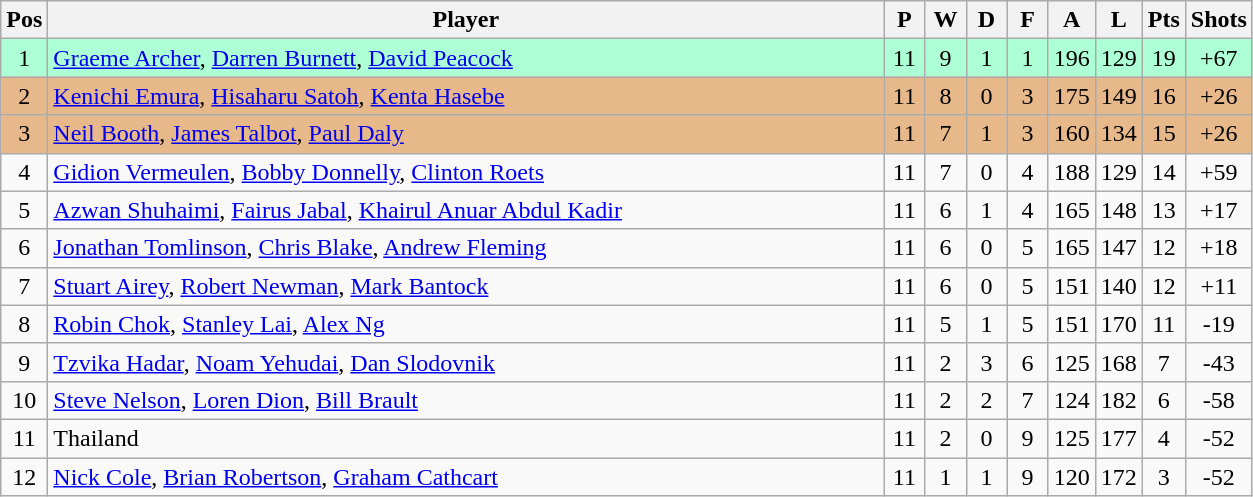<table class="wikitable" style="font-size: 100%">
<tr>
<th width=20>Pos</th>
<th width=550>Player</th>
<th width=20>P</th>
<th width=20>W</th>
<th width=20>D</th>
<th width=20>F</th>
<th width=20>A</th>
<th width=20>L</th>
<th width=20>Pts</th>
<th width=20>Shots</th>
</tr>
<tr align=center style="background: #ADFFD6;">
<td>1</td>
<td align="left"> <a href='#'>Graeme Archer</a>, <a href='#'>Darren Burnett</a>, <a href='#'>David Peacock</a></td>
<td>11</td>
<td>9</td>
<td>1</td>
<td>1</td>
<td>196</td>
<td>129</td>
<td>19</td>
<td>+67</td>
</tr>
<tr align=center style="background: #E6B88A;">
<td>2</td>
<td align="left"> <a href='#'>Kenichi Emura</a>, <a href='#'>Hisaharu Satoh</a>, <a href='#'>Kenta Hasebe</a></td>
<td>11</td>
<td>8</td>
<td>0</td>
<td>3</td>
<td>175</td>
<td>149</td>
<td>16</td>
<td>+26</td>
</tr>
<tr align=center style="background: #E6B88A;">
<td>3</td>
<td align="left"> <a href='#'>Neil Booth</a>, <a href='#'>James Talbot</a>, <a href='#'>Paul Daly</a></td>
<td>11</td>
<td>7</td>
<td>1</td>
<td>3</td>
<td>160</td>
<td>134</td>
<td>15</td>
<td>+26</td>
</tr>
<tr align=center>
<td>4</td>
<td align="left"> <a href='#'>Gidion Vermeulen</a>, <a href='#'>Bobby Donnelly</a>, <a href='#'>Clinton Roets</a></td>
<td>11</td>
<td>7</td>
<td>0</td>
<td>4</td>
<td>188</td>
<td>129</td>
<td>14</td>
<td>+59</td>
</tr>
<tr align=center>
<td>5</td>
<td align="left"> <a href='#'>Azwan Shuhaimi</a>, <a href='#'>Fairus Jabal</a>, <a href='#'>Khairul Anuar Abdul Kadir</a></td>
<td>11</td>
<td>6</td>
<td>1</td>
<td>4</td>
<td>165</td>
<td>148</td>
<td>13</td>
<td>+17</td>
</tr>
<tr align=center>
<td>6</td>
<td align="left"> <a href='#'>Jonathan Tomlinson</a>, <a href='#'>Chris Blake</a>, <a href='#'>Andrew Fleming</a></td>
<td>11</td>
<td>6</td>
<td>0</td>
<td>5</td>
<td>165</td>
<td>147</td>
<td>12</td>
<td>+18</td>
</tr>
<tr align=center>
<td>7</td>
<td align="left"> <a href='#'>Stuart Airey</a>, <a href='#'>Robert Newman</a>, <a href='#'>Mark Bantock</a></td>
<td>11</td>
<td>6</td>
<td>0</td>
<td>5</td>
<td>151</td>
<td>140</td>
<td>12</td>
<td>+11</td>
</tr>
<tr align=center>
<td>8</td>
<td align="left"> <a href='#'>Robin Chok</a>, <a href='#'>Stanley Lai</a>, <a href='#'>Alex Ng</a></td>
<td>11</td>
<td>5</td>
<td>1</td>
<td>5</td>
<td>151</td>
<td>170</td>
<td>11</td>
<td>-19</td>
</tr>
<tr align=center>
<td>9</td>
<td align="left"> <a href='#'>Tzvika Hadar</a>, <a href='#'>Noam Yehudai</a>, <a href='#'>Dan Slodovnik</a></td>
<td>11</td>
<td>2</td>
<td>3</td>
<td>6</td>
<td>125</td>
<td>168</td>
<td>7</td>
<td>-43</td>
</tr>
<tr align=center>
<td>10</td>
<td align="left"> <a href='#'>Steve Nelson</a>, <a href='#'>Loren Dion</a>, <a href='#'>Bill Brault</a></td>
<td>11</td>
<td>2</td>
<td>2</td>
<td>7</td>
<td>124</td>
<td>182</td>
<td>6</td>
<td>-58</td>
</tr>
<tr align=center>
<td>11</td>
<td align="left"> Thailand</td>
<td>11</td>
<td>2</td>
<td>0</td>
<td>9</td>
<td>125</td>
<td>177</td>
<td>4</td>
<td>-52</td>
</tr>
<tr align=center>
<td>12</td>
<td align="left"> <a href='#'>Nick Cole</a>, <a href='#'>Brian Robertson</a>, <a href='#'>Graham Cathcart</a></td>
<td>11</td>
<td>1</td>
<td>1</td>
<td>9</td>
<td>120</td>
<td>172</td>
<td>3</td>
<td>-52</td>
</tr>
</table>
